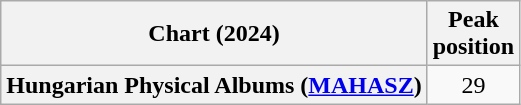<table class="wikitable sortable plainrowheaders" style="text-align:center">
<tr>
<th scope="col">Chart (2024)</th>
<th scope="col">Peak<br>position</th>
</tr>
<tr>
<th scope="row">Hungarian Physical Albums (<a href='#'>MAHASZ</a>)</th>
<td>29</td>
</tr>
</table>
